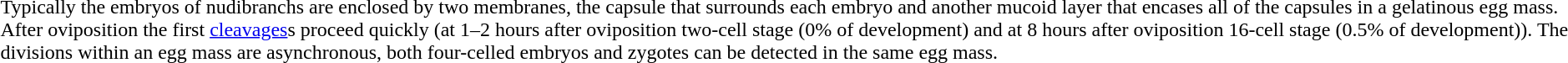<table>
<tr>
<td></td>
<td>Typically the embryos of nudibranchs are enclosed by two membranes, the capsule that surrounds each embryo and another mucoid layer that encases all of the capsules in a gelatinous egg mass. After oviposition the first <a href='#'>cleavages</a>s proceed quickly (at 1–2 hours after oviposition two-cell stage (0% of development) and at 8 hours after oviposition 16-cell stage (0.5% of development)). The divisions within an egg mass are asynchronous, both four-celled embryos and zygotes can be detected in the same egg mass.</td>
</tr>
</table>
